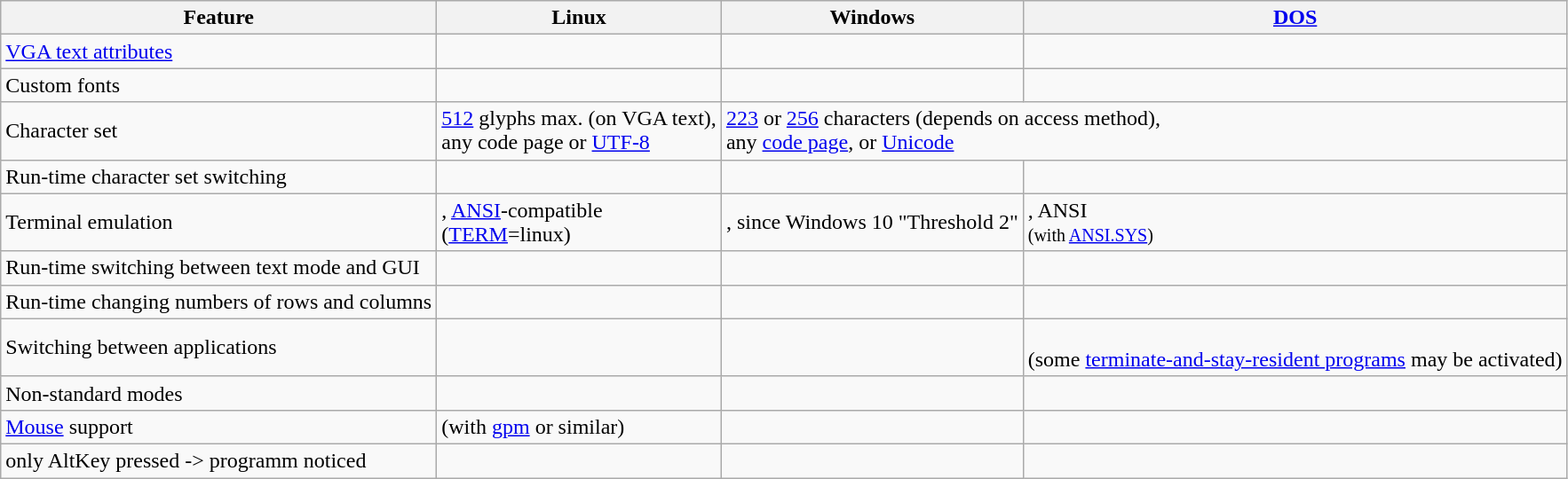<table class="wikitable">
<tr>
<th>Feature</th>
<th>Linux</th>
<th>Windows</th>
<th><a href='#'>DOS</a></th>
</tr>
<tr>
<td><a href='#'>VGA text attributes</a></td>
<td></td>
<td></td>
<td></td>
</tr>
<tr>
<td>Custom fonts</td>
<td></td>
<td></td>
<td></td>
</tr>
<tr>
<td>Character set</td>
<td><a href='#'>512</a> glyphs max. (on VGA text),<br>any code page or <a href='#'>UTF-8</a></td>
<td colspan=2><a href='#'>223</a> or <a href='#'>256</a> characters (depends on access method),<br>any <a href='#'>code page</a>, or <a href='#'>Unicode</a></td>
</tr>
<tr>
<td>Run-time character set switching</td>
<td></td>
<td></td>
<td></td>
</tr>
<tr>
<td>Terminal emulation</td>
<td>, <a href='#'>ANSI</a>-compatible<br>(<a href='#'>TERM</a>=linux)</td>
<td>, since Windows 10 "Threshold 2"</td>
<td>, ANSI<br><small>(with <a href='#'>ANSI.SYS</a>)</small></td>
</tr>
<tr>
<td>Run-time switching between text mode and GUI</td>
<td></td>
<td></td>
<td></td>
</tr>
<tr>
<td>Run-time changing numbers of rows and columns</td>
<td></td>
<td></td>
<td></td>
</tr>
<tr>
<td>Switching between applications</td>
<td></td>
<td></td>
<td><br>(some <a href='#'>terminate-and-stay-resident programs</a> may be activated)</td>
</tr>
<tr>
<td>Non-standard modes</td>
<td></td>
<td></td>
<td></td>
</tr>
<tr>
<td><a href='#'>Mouse</a> support</td>
<td> (with <a href='#'>gpm</a> or similar)</td>
<td></td>
<td></td>
</tr>
<tr>
<td>only AltKey pressed -> programm noticed </td>
<td></td>
<td></td>
<td></td>
</tr>
</table>
